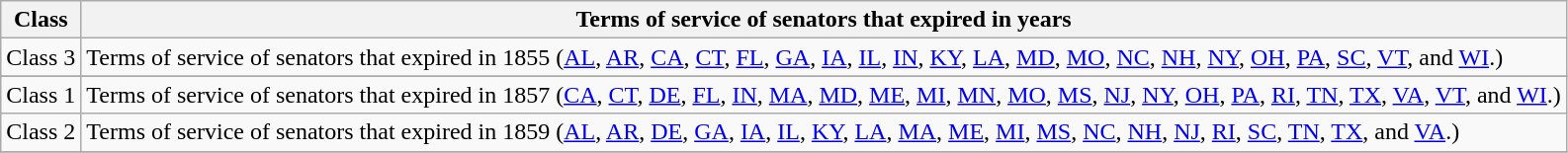<table class="wikitable sortable">
<tr valign=bottom>
<th>Class</th>
<th>Terms of service of senators that expired in years</th>
</tr>
<tr>
<td>Class 3</td>
<td>Terms of service of senators that expired in 1855 (<a href='#'>AL</a>, <a href='#'>AR</a>, <a href='#'>CA</a>, <a href='#'>CT</a>, <a href='#'>FL</a>, <a href='#'>GA</a>, <a href='#'>IA</a>, <a href='#'>IL</a>, <a href='#'>IN</a>, <a href='#'>KY</a>, <a href='#'>LA</a>, <a href='#'>MD</a>, <a href='#'>MO</a>, <a href='#'>NC</a>, <a href='#'>NH</a>, <a href='#'>NY</a>, <a href='#'>OH</a>, <a href='#'>PA</a>, <a href='#'>SC</a>, <a href='#'>VT</a>, and <a href='#'>WI</a>.)</td>
</tr>
<tr>
</tr>
<tr>
<td>Class 1</td>
<td>Terms of service of senators that expired in 1857 (<a href='#'>CA</a>, <a href='#'>CT</a>, <a href='#'>DE</a>, <a href='#'>FL</a>, <a href='#'>IN</a>, <a href='#'>MA</a>, <a href='#'>MD</a>, <a href='#'>ME</a>,  <a href='#'>MI</a>, <a href='#'>MN</a>, <a href='#'>MO</a>, <a href='#'>MS</a>, <a href='#'>NJ</a>, <a href='#'>NY</a>, <a href='#'>OH</a>, <a href='#'>PA</a>, <a href='#'>RI</a>, <a href='#'>TN</a>, <a href='#'>TX</a>, <a href='#'>VA</a>, <a href='#'>VT</a>, and <a href='#'>WI</a>.)</td>
</tr>
<tr>
<td>Class 2</td>
<td>Terms of service of senators that expired in 1859 (<a href='#'>AL</a>, <a href='#'>AR</a>, <a href='#'>DE</a>, <a href='#'>GA</a>, <a href='#'>IA</a>, <a href='#'>IL</a>, <a href='#'>KY</a>, <a href='#'>LA</a>, <a href='#'>MA</a>, <a href='#'>ME</a>, <a href='#'>MI</a>, <a href='#'>MS</a>, <a href='#'>NC</a>, <a href='#'>NH</a>, <a href='#'>NJ</a>, <a href='#'>RI</a>, <a href='#'>SC</a>, <a href='#'>TN</a>, <a href='#'>TX</a>, and <a href='#'>VA</a>.)</td>
</tr>
<tr>
</tr>
</table>
